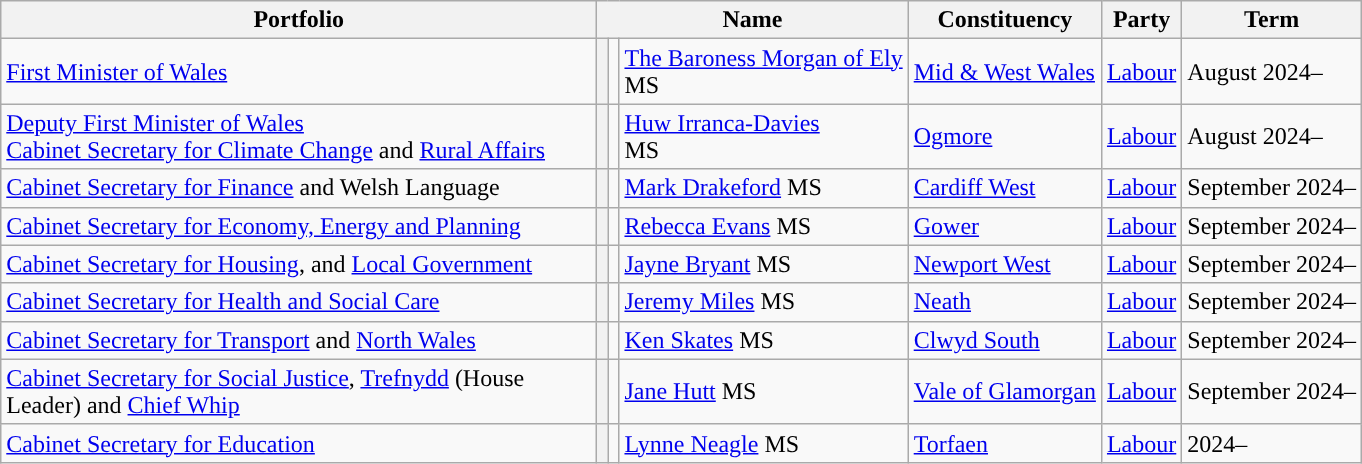<table class="wikitable">
<tr>
<th style="width: 390px">Portfolio</th>
<th colspan="3">Name</th>
<th>Constituency</th>
<th>Party</th>
<th>Term</th>
</tr>
<tr>
<td><a href='#'>First Minister of Wales</a></td>
<th style="background-color: "></th>
<td></td>
<td><a href='#'>The Baroness Morgan of Ely</a><br>MS</td>
<td><a href='#'>Mid & West Wales</a></td>
<td><a href='#'>Labour</a></td>
<td>August 2024–</td>
</tr>
<tr>
<td><a href='#'>Deputy First Minister of Wales</a><br><a href='#'>Cabinet Secretary for Climate Change</a> and <a href='#'>Rural Affairs</a></td>
<th style="background-color: "></th>
<td></td>
<td><a href='#'>Huw Irranca-Davies</a><br>MS</td>
<td><a href='#'>Ogmore</a></td>
<td><a href='#'>Labour</a></td>
<td>August 2024–</td>
</tr>
<tr>
<td><a href='#'>Cabinet Secretary for Finance</a> and Welsh Language</td>
<th style="background-color: "></th>
<td></td>
<td><a href='#'>Mark Drakeford</a> MS</td>
<td><a href='#'>Cardiff West</a></td>
<td><a href='#'>Labour</a></td>
<td>September 2024–</td>
</tr>
<tr>
<td><a href='#'>Cabinet Secretary for Economy, Energy and Planning</a></td>
<th style="background-color: "></th>
<td></td>
<td><a href='#'>Rebecca Evans</a> MS</td>
<td><a href='#'>Gower</a></td>
<td><a href='#'>Labour</a></td>
<td>September 2024–</td>
</tr>
<tr>
<td><a href='#'>Cabinet Secretary for Housing</a>, and <a href='#'>Local Government</a></td>
<th style="background-color: "></th>
<td></td>
<td><a href='#'>Jayne Bryant</a> MS</td>
<td><a href='#'>Newport West</a></td>
<td><a href='#'>Labour</a></td>
<td>September 2024–</td>
</tr>
<tr>
<td><a href='#'>Cabinet Secretary for Health and Social Care</a></td>
<th style="background-color: "></th>
<td></td>
<td><a href='#'>Jeremy Miles</a> MS</td>
<td><a href='#'>Neath</a></td>
<td><a href='#'>Labour</a></td>
<td>September 2024–</td>
</tr>
<tr>
<td><a href='#'>Cabinet Secretary for Transport</a> and <a href='#'>North Wales</a></td>
<th style="background-color: "></th>
<td></td>
<td><a href='#'>Ken Skates</a> MS</td>
<td><a href='#'>Clwyd South</a></td>
<td><a href='#'>Labour</a></td>
<td>September 2024–</td>
</tr>
<tr>
<td><a href='#'>Cabinet Secretary for Social Justice</a>, <a href='#'>Trefnydd</a> (House Leader) and <a href='#'>Chief Whip</a></td>
<th style="background-color: "></th>
<td></td>
<td><a href='#'>Jane Hutt</a> MS</td>
<td><a href='#'>Vale of Glamorgan</a></td>
<td><a href='#'>Labour</a></td>
<td>September 2024–</td>
</tr>
<tr>
<td><a href='#'>Cabinet Secretary for Education</a></td>
<th style="background-color: "></th>
<td></td>
<td><a href='#'>Lynne Neagle</a> MS</td>
<td><a href='#'>Torfaen</a></td>
<td><a href='#'>Labour</a></td>
<td>2024–</td>
</tr>
</table>
